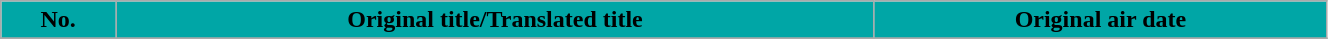<table class="wikitable plainrowheaders;" style="width:70%; margin; auto;">
<tr>
<th style="background-color: #00A6A6;">No.</th>
<th style="background-color: #00A6A6;">Original title/Translated title</th>
<th style="background-color: #00A6A6;">Original air date</th>
</tr>
<tr>
</tr>
</table>
